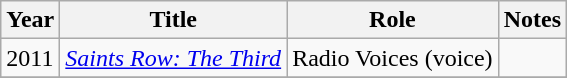<table class="wikitable sortable">
<tr>
<th>Year</th>
<th>Title</th>
<th>Role</th>
<th>Notes</th>
</tr>
<tr>
<td>2011</td>
<td><em><a href='#'>Saints Row: The Third</a></em></td>
<td>Radio Voices (voice)</td>
<td></td>
</tr>
<tr>
</tr>
</table>
